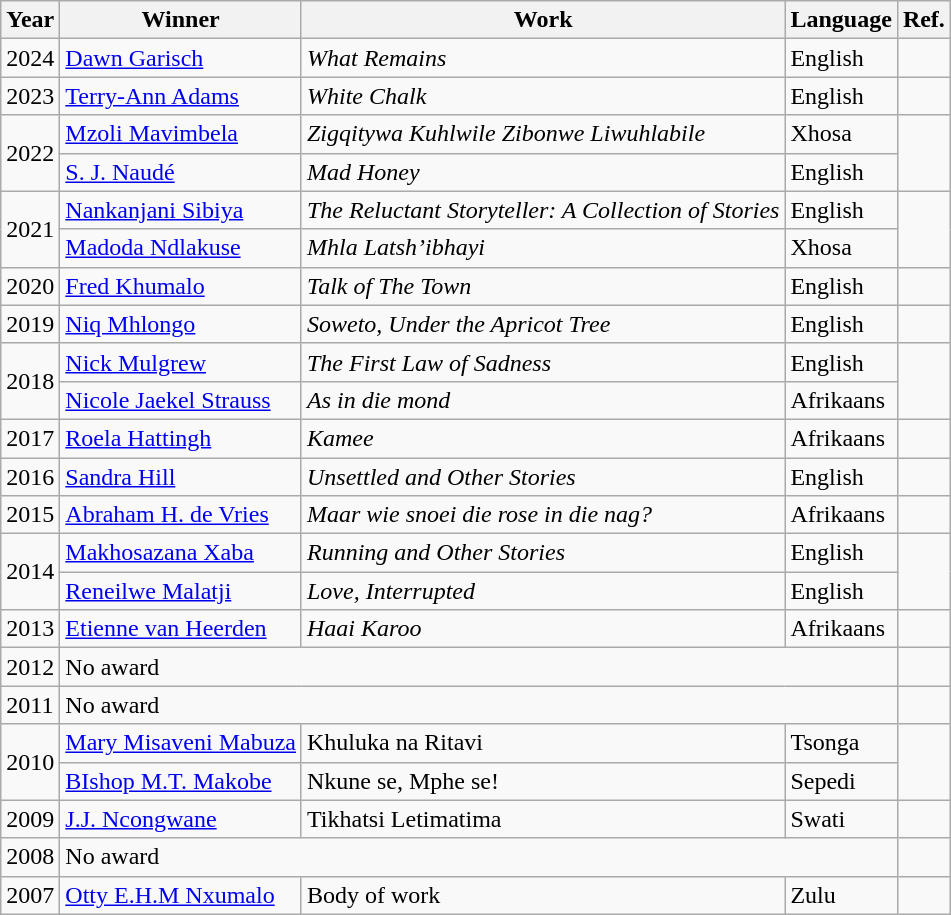<table class="wikitable sortable">
<tr>
<th>Year</th>
<th>Winner</th>
<th>Work</th>
<th>Language</th>
<th>Ref.</th>
</tr>
<tr>
<td>2024</td>
<td><a href='#'>Dawn Garisch</a></td>
<td><em>What Remains</em></td>
<td>English</td>
<td></td>
</tr>
<tr>
<td>2023</td>
<td><a href='#'>Terry-Ann Adams</a></td>
<td><em>White Chalk</em></td>
<td>English</td>
<td></td>
</tr>
<tr>
<td rowspan="2">2022</td>
<td><a href='#'>Mzoli Mavimbela</a></td>
<td><em>Zigqitywa Kuhlwile Zibonwe Liwuhlabile</em></td>
<td>Xhosa</td>
<td rowspan="2"></td>
</tr>
<tr>
<td><a href='#'>S. J. Naudé</a></td>
<td><em>Mad Honey</em></td>
<td>English</td>
</tr>
<tr>
<td rowspan="2">2021</td>
<td><a href='#'>Nankanjani Sibiya</a></td>
<td><em>The Reluctant Storyteller: A Collection of Stories</em></td>
<td>English</td>
<td rowspan="2"></td>
</tr>
<tr>
<td><a href='#'>Madoda Ndlakuse</a></td>
<td><em>Mhla Latsh’ibhayi</em></td>
<td>Xhosa</td>
</tr>
<tr>
<td>2020</td>
<td><a href='#'>Fred Khumalo</a></td>
<td><em>Talk of The Town</em></td>
<td>English</td>
<td></td>
</tr>
<tr>
<td>2019</td>
<td><a href='#'>Niq Mhlongo</a></td>
<td><em>Soweto, Under the Apricot Tree</em></td>
<td>English</td>
<td></td>
</tr>
<tr>
<td rowspan="2">2018</td>
<td><a href='#'>Nick Mulgrew</a></td>
<td><em>The First Law of Sadness</em></td>
<td>English</td>
<td rowspan="2"></td>
</tr>
<tr>
<td><a href='#'>Nicole Jaekel Strauss</a></td>
<td><em>As in die mond</em></td>
<td>Afrikaans</td>
</tr>
<tr>
<td>2017</td>
<td><a href='#'>Roela Hattingh</a></td>
<td><em>Kamee</em></td>
<td>Afrikaans</td>
<td></td>
</tr>
<tr>
<td>2016</td>
<td><a href='#'>Sandra Hill</a></td>
<td><em>Unsettled and Other Stories</em></td>
<td>English</td>
<td></td>
</tr>
<tr>
<td>2015</td>
<td><a href='#'>Abraham H. de Vries</a></td>
<td><em>Maar wie snoei die rose in die nag?</em></td>
<td>Afrikaans</td>
<td></td>
</tr>
<tr>
<td rowspan="2">2014</td>
<td><a href='#'>Makhosazana Xaba</a></td>
<td><em>Running and Other Stories</em></td>
<td>English</td>
<td rowspan="2"></td>
</tr>
<tr>
<td><a href='#'>Reneilwe Malatji</a></td>
<td><em>Love, Interrupted</em></td>
<td>English</td>
</tr>
<tr>
<td>2013</td>
<td><a href='#'>Etienne van Heerden</a></td>
<td><em>Haai Karoo</em></td>
<td>Afrikaans</td>
<td></td>
</tr>
<tr>
<td>2012</td>
<td colspan="3">No award</td>
<td></td>
</tr>
<tr>
<td>2011</td>
<td colspan="3">No award</td>
<td></td>
</tr>
<tr>
<td rowspan="2">2010</td>
<td><a href='#'>Mary Misaveni Mabuza</a></td>
<td>Khuluka na Ritavi</td>
<td>Tsonga</td>
<td rowspan="2"></td>
</tr>
<tr>
<td><a href='#'>BIshop M.T. Makobe</a></td>
<td>Nkune se, Mphe se!</td>
<td>Sepedi</td>
</tr>
<tr>
<td>2009</td>
<td><a href='#'>J.J. Ncongwane</a></td>
<td>Tikhatsi Letimatima</td>
<td>Swati</td>
<td></td>
</tr>
<tr>
<td>2008</td>
<td colspan="3">No award</td>
<td></td>
</tr>
<tr>
<td>2007</td>
<td><a href='#'>Otty E.H.M Nxumalo</a></td>
<td>Body of work</td>
<td>Zulu</td>
<td></td>
</tr>
</table>
